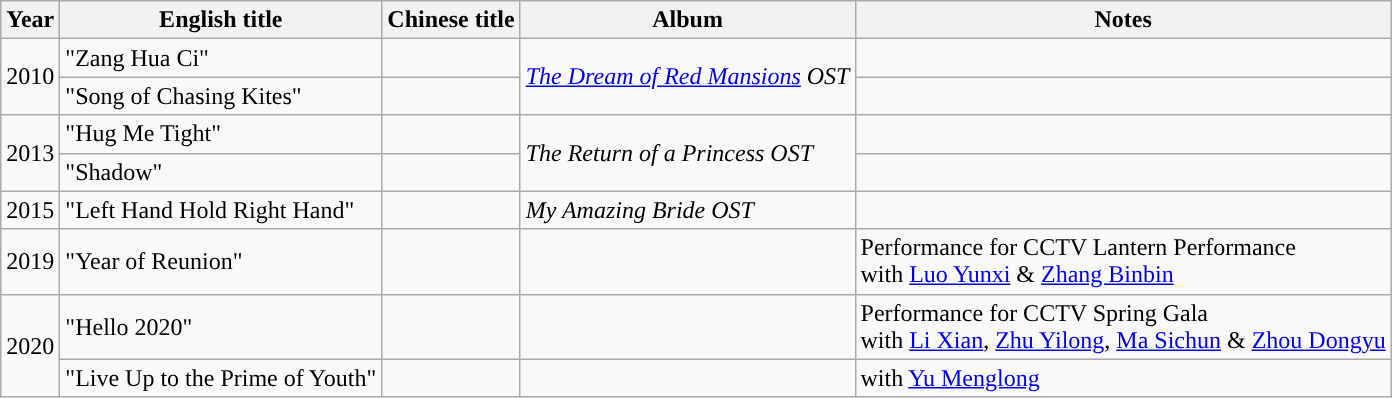<table class="wikitable">
<tr>
<th>Year</th>
<th>English title</th>
<th>Chinese title</th>
<th>Album</th>
<th>Notes</th>
</tr>
<tr>
<td rowspan=2>2010</td>
<td>"Zang Hua Ci"</td>
<td></td>
<td rowspan=2><em><a href='#'>The Dream of Red Mansions</a> OST</em></td>
<td></td>
</tr>
<tr>
<td>"Song of Chasing Kites"</td>
<td></td>
<td></td>
</tr>
<tr>
<td rowspan=2>2013</td>
<td>"Hug Me Tight"</td>
<td></td>
<td rowspan=2><em>The Return of a Princess OST</em></td>
<td></td>
</tr>
<tr>
<td>"Shadow"</td>
<td></td>
<td></td>
</tr>
<tr>
<td>2015</td>
<td>"Left Hand Hold Right Hand"</td>
<td></td>
<td><em>My Amazing Bride OST</em></td>
<td></td>
</tr>
<tr>
<td>2019</td>
<td>"Year of Reunion"</td>
<td></td>
<td></td>
<td>Performance for CCTV Lantern Performance<br>with <a href='#'>Luo Yunxi</a> & <a href='#'>Zhang Binbin</a></td>
</tr>
<tr>
<td rowspan=2>2020</td>
<td>"Hello 2020"</td>
<td></td>
<td></td>
<td>Performance for CCTV Spring Gala<br>with <a href='#'>Li Xian</a>, <a href='#'>Zhu Yilong</a>, <a href='#'>Ma Sichun</a> & <a href='#'>Zhou Dongyu</a></td>
</tr>
<tr>
<td>"Live Up to the Prime of Youth"</td>
<td></td>
<td></td>
<td>with <a href='#'>Yu Menglong</a></td>
</tr>
</table>
